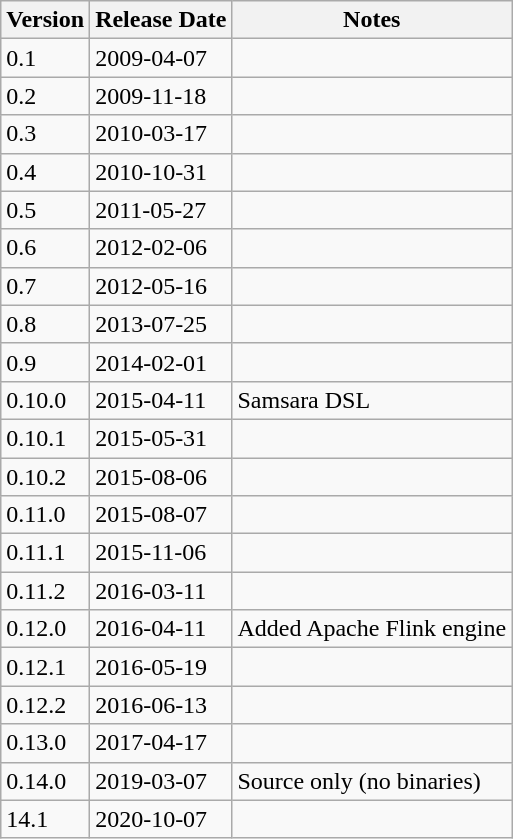<table class="wikitable">
<tr>
<th>Version</th>
<th>Release Date</th>
<th>Notes</th>
</tr>
<tr>
<td>0.1</td>
<td>2009-04-07</td>
<td></td>
</tr>
<tr>
<td>0.2</td>
<td>2009-11-18</td>
<td></td>
</tr>
<tr>
<td>0.3</td>
<td>2010-03-17</td>
<td></td>
</tr>
<tr>
<td>0.4</td>
<td>2010-10-31</td>
<td></td>
</tr>
<tr>
<td>0.5</td>
<td>2011-05-27</td>
<td></td>
</tr>
<tr>
<td>0.6</td>
<td>2012-02-06</td>
<td></td>
</tr>
<tr>
<td>0.7</td>
<td>2012-05-16</td>
<td></td>
</tr>
<tr>
<td>0.8</td>
<td>2013-07-25</td>
<td></td>
</tr>
<tr>
<td>0.9</td>
<td>2014-02-01</td>
<td></td>
</tr>
<tr>
<td>0.10.0</td>
<td>2015-04-11</td>
<td>Samsara DSL</td>
</tr>
<tr>
<td>0.10.1</td>
<td>2015-05-31</td>
<td></td>
</tr>
<tr>
<td>0.10.2</td>
<td>2015-08-06</td>
<td></td>
</tr>
<tr>
<td>0.11.0</td>
<td>2015-08-07</td>
<td></td>
</tr>
<tr>
<td>0.11.1</td>
<td>2015-11-06</td>
<td></td>
</tr>
<tr>
<td>0.11.2</td>
<td>2016-03-11</td>
<td></td>
</tr>
<tr>
<td>0.12.0</td>
<td>2016-04-11</td>
<td>Added Apache Flink engine</td>
</tr>
<tr>
<td>0.12.1</td>
<td>2016-05-19</td>
<td></td>
</tr>
<tr>
<td>0.12.2</td>
<td>2016-06-13</td>
<td></td>
</tr>
<tr>
<td>0.13.0</td>
<td>2017-04-17</td>
<td></td>
</tr>
<tr>
<td>0.14.0</td>
<td>2019-03-07</td>
<td>Source only (no binaries)</td>
</tr>
<tr>
<td>14.1</td>
<td>2020-10-07</td>
<td></td>
</tr>
</table>
